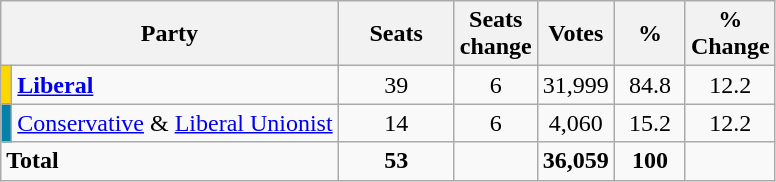<table class="wikitable sortable">
<tr>
<th style="width:100px" colspan=2>Party</th>
<th style="width:70px;">Seats</th>
<th style="width:40px;">Seats change</th>
<th style="width:40px;">Votes</th>
<th style="width:40px;">%</th>
<th style="width:40px;">% Change</th>
</tr>
<tr>
<td bgcolor="#FFD700"></td>
<td><strong><a href='#'>Liberal</a></strong></td>
<td align=center>39</td>
<td align=center> 6</td>
<td align=center>31,999</td>
<td align=center>84.8</td>
<td align=center> 12.2</td>
</tr>
<tr>
<td bgcolor="#0281AA"></td>
<td><a href='#'>Conservative</a> & <a href='#'>Liberal Unionist</a></td>
<td align=center>14</td>
<td align=center> 6</td>
<td align=center>4,060</td>
<td align=center>15.2</td>
<td align=center> 12.2</td>
</tr>
<tr>
<td colspan=2><strong>Total</strong></td>
<td align=center><strong>53</strong></td>
<td align=center></td>
<td align=center><strong>36,059</strong></td>
<td align=center><strong>100</strong></td>
<td align=center></td>
</tr>
</table>
